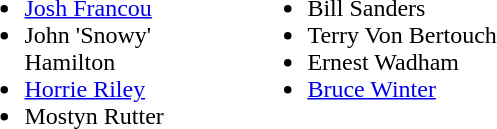<table style="width:30%;">
<tr>
<td style="vertical-align:top; width:30%;"><br><ul><li><a href='#'>Josh Francou</a></li><li>John 'Snowy' Hamilton</li><li><a href='#'>Horrie Riley</a></li><li>Mostyn Rutter</li></ul></td>
<td style="vertical-align:top; width:30%;"><br><ul><li>Bill Sanders</li><li>Terry Von Bertouch</li><li>Ernest Wadham</li><li><a href='#'>Bruce Winter</a></li></ul></td>
</tr>
</table>
